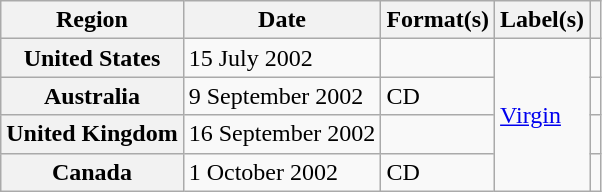<table class="wikitable plainrowheaders">
<tr>
<th scope="col">Region</th>
<th scope="col">Date</th>
<th scope="col">Format(s)</th>
<th scope="col">Label(s)</th>
<th scope="col"></th>
</tr>
<tr>
<th scope="row">United States</th>
<td>15 July 2002</td>
<td></td>
<td rowspan="4"><a href='#'>Virgin</a></td>
<td></td>
</tr>
<tr>
<th scope="row">Australia</th>
<td>9 September 2002</td>
<td>CD</td>
<td></td>
</tr>
<tr>
<th scope="row">United Kingdom</th>
<td>16 September 2002</td>
<td></td>
<td></td>
</tr>
<tr>
<th scope="row">Canada</th>
<td>1 October 2002</td>
<td>CD</td>
<td></td>
</tr>
</table>
